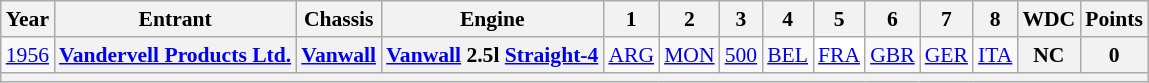<table class="wikitable" style="text-align:center; font-size:90%">
<tr>
<th>Year</th>
<th>Entrant</th>
<th>Chassis</th>
<th>Engine</th>
<th>1</th>
<th>2</th>
<th>3</th>
<th>4</th>
<th>5</th>
<th>6</th>
<th>7</th>
<th>8</th>
<th>WDC</th>
<th>Points</th>
</tr>
<tr>
<td><a href='#'>1956</a></td>
<th><a href='#'>Vandervell Products Ltd.</a></th>
<th><a href='#'>Vanwall</a></th>
<th><a href='#'>Vanwall</a> 2.5l <a href='#'>Straight-4</a></th>
<td><a href='#'>ARG</a></td>
<td><a href='#'>MON</a></td>
<td><a href='#'>500</a></td>
<td><a href='#'>BEL</a></td>
<td style="background:white;"><a href='#'>FRA</a><br></td>
<td><a href='#'>GBR</a></td>
<td><a href='#'>GER</a></td>
<td><a href='#'>ITA</a></td>
<th>NC</th>
<th>0</th>
</tr>
<tr>
<th colspan="14"></th>
</tr>
</table>
